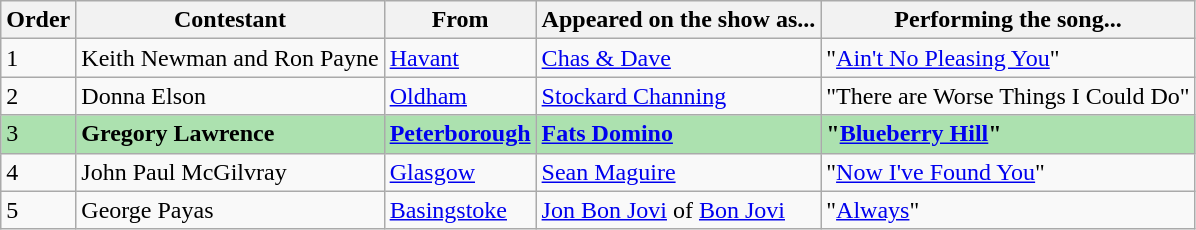<table class="wikitable">
<tr>
<th>Order</th>
<th>Contestant</th>
<th>From</th>
<th>Appeared on the show as...</th>
<th>Performing the song...</th>
</tr>
<tr>
<td>1</td>
<td>Keith Newman and Ron Payne</td>
<td><a href='#'>Havant</a></td>
<td><a href='#'>Chas & Dave</a></td>
<td>"<a href='#'>Ain't No Pleasing You</a>"</td>
</tr>
<tr>
<td>2</td>
<td>Donna Elson</td>
<td><a href='#'>Oldham</a></td>
<td><a href='#'>Stockard Channing</a></td>
<td>"There are Worse Things I Could Do"</td>
</tr>
<tr style="background:#ACE1AF;">
<td>3</td>
<td><strong>Gregory Lawrence</strong></td>
<td><strong><a href='#'>Peterborough</a></strong></td>
<td><strong><a href='#'>Fats Domino</a></strong></td>
<td><strong>"<a href='#'>Blueberry Hill</a>"</strong></td>
</tr>
<tr>
<td>4</td>
<td>John Paul McGilvray</td>
<td><a href='#'>Glasgow</a></td>
<td><a href='#'>Sean Maguire</a></td>
<td>"<a href='#'>Now I've Found You</a>"</td>
</tr>
<tr>
<td>5</td>
<td>George Payas</td>
<td><a href='#'>Basingstoke</a></td>
<td><a href='#'>Jon Bon Jovi</a> of <a href='#'>Bon Jovi</a></td>
<td>"<a href='#'>Always</a>"</td>
</tr>
</table>
